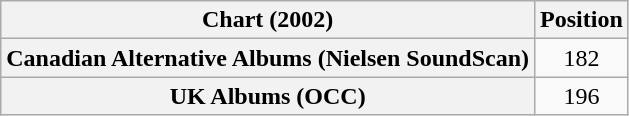<table class="wikitable plainrowheaders" style="text-align:center">
<tr>
<th scope="col">Chart (2002)</th>
<th scope="col">Position</th>
</tr>
<tr>
<th scope="row">Canadian Alternative Albums (Nielsen SoundScan)</th>
<td>182</td>
</tr>
<tr>
<th scope="row">UK Albums (OCC)</th>
<td>196</td>
</tr>
</table>
